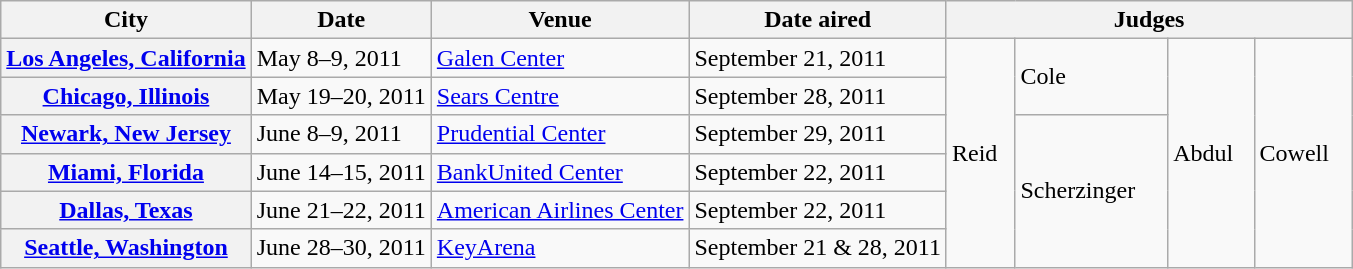<table class="wikitable plainrowheaders">
<tr>
<th scope="col">City</th>
<th scope="col">Date</th>
<th scope="col">Venue</th>
<th scope="col">Date aired</th>
<th colspan="4" scope="col" width="30%">Judges</th>
</tr>
<tr>
<th scope="row"><a href='#'>Los Angeles, California</a></th>
<td>May 8–9, 2011</td>
<td><a href='#'>Galen Center</a></td>
<td>September 21, 2011</td>
<td rowspan=6>Reid</td>
<td rowspan=2>Cole</td>
<td rowspan=6>Abdul</td>
<td rowspan=6>Cowell</td>
</tr>
<tr>
<th scope="row"><a href='#'>Chicago, Illinois</a></th>
<td>May 19–20, 2011</td>
<td><a href='#'>Sears Centre</a></td>
<td>September 28, 2011</td>
</tr>
<tr>
<th scope="row"><a href='#'>Newark, New Jersey</a></th>
<td>June 8–9, 2011</td>
<td><a href='#'>Prudential Center</a></td>
<td>September 29, 2011</td>
<td rowspan=4>Scherzinger</td>
</tr>
<tr>
<th scope="row"><a href='#'>Miami, Florida</a></th>
<td>June 14–15, 2011</td>
<td><a href='#'>BankUnited Center</a></td>
<td>September 22, 2011</td>
</tr>
<tr>
<th scope="row"><a href='#'>Dallas, Texas</a></th>
<td>June 21–22, 2011</td>
<td><a href='#'>American Airlines Center</a></td>
<td>September 22, 2011</td>
</tr>
<tr>
<th scope="row"><a href='#'>Seattle, Washington</a></th>
<td>June 28–30, 2011</td>
<td><a href='#'>KeyArena</a></td>
<td>September 21 & 28, 2011</td>
</tr>
</table>
